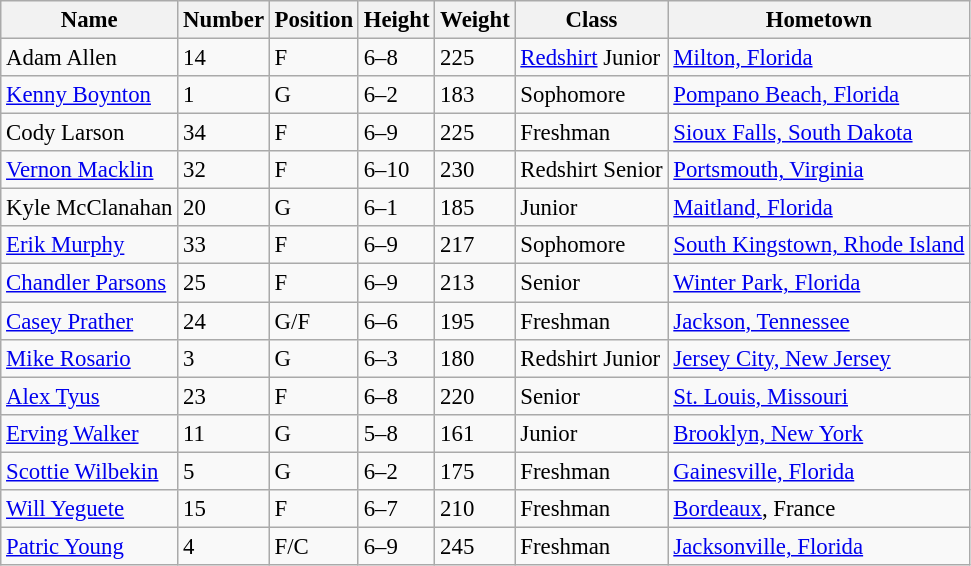<table class="wikitable sortable" style="font-size: 95%;">
<tr>
<th>Name</th>
<th>Number</th>
<th>Position</th>
<th>Height</th>
<th>Weight</th>
<th>Class</th>
<th>Hometown</th>
</tr>
<tr>
<td>Adam Allen</td>
<td>14</td>
<td>F</td>
<td>6–8</td>
<td>225</td>
<td><a href='#'>Redshirt</a> Junior</td>
<td><a href='#'>Milton, Florida</a></td>
</tr>
<tr>
<td><a href='#'>Kenny Boynton</a></td>
<td>1</td>
<td>G</td>
<td>6–2</td>
<td>183</td>
<td>Sophomore</td>
<td><a href='#'>Pompano Beach, Florida</a></td>
</tr>
<tr>
<td>Cody Larson</td>
<td>34</td>
<td>F</td>
<td>6–9</td>
<td>225</td>
<td>Freshman</td>
<td><a href='#'>Sioux Falls, South Dakota</a></td>
</tr>
<tr>
<td><a href='#'>Vernon Macklin</a></td>
<td>32</td>
<td>F</td>
<td>6–10</td>
<td>230</td>
<td>Redshirt Senior</td>
<td><a href='#'>Portsmouth, Virginia</a></td>
</tr>
<tr>
<td>Kyle McClanahan</td>
<td>20</td>
<td>G</td>
<td>6–1</td>
<td>185</td>
<td>Junior</td>
<td><a href='#'>Maitland, Florida</a></td>
</tr>
<tr>
<td><a href='#'>Erik Murphy</a></td>
<td>33</td>
<td>F</td>
<td>6–9</td>
<td>217</td>
<td>Sophomore</td>
<td><a href='#'>South Kingstown, Rhode Island</a></td>
</tr>
<tr>
<td><a href='#'>Chandler Parsons</a></td>
<td>25</td>
<td>F</td>
<td>6–9</td>
<td>213</td>
<td>Senior</td>
<td><a href='#'>Winter Park, Florida</a></td>
</tr>
<tr>
<td><a href='#'>Casey Prather</a></td>
<td>24</td>
<td>G/F</td>
<td>6–6</td>
<td>195</td>
<td>Freshman</td>
<td><a href='#'>Jackson, Tennessee</a></td>
</tr>
<tr>
<td><a href='#'>Mike Rosario</a></td>
<td>3</td>
<td>G</td>
<td>6–3</td>
<td>180</td>
<td>Redshirt Junior</td>
<td><a href='#'>Jersey City, New Jersey</a></td>
</tr>
<tr>
<td><a href='#'>Alex Tyus</a></td>
<td>23</td>
<td>F</td>
<td>6–8</td>
<td>220</td>
<td>Senior</td>
<td><a href='#'>St. Louis, Missouri</a></td>
</tr>
<tr>
<td><a href='#'>Erving Walker</a></td>
<td>11</td>
<td>G</td>
<td>5–8</td>
<td>161</td>
<td>Junior</td>
<td><a href='#'>Brooklyn, New York</a></td>
</tr>
<tr>
<td><a href='#'>Scottie Wilbekin</a></td>
<td>5</td>
<td>G</td>
<td>6–2</td>
<td>175</td>
<td>Freshman</td>
<td><a href='#'>Gainesville, Florida</a></td>
</tr>
<tr>
<td><a href='#'>Will Yeguete</a></td>
<td>15</td>
<td>F</td>
<td>6–7</td>
<td>210</td>
<td>Freshman</td>
<td><a href='#'>Bordeaux</a>, France</td>
</tr>
<tr>
<td><a href='#'>Patric Young</a></td>
<td>4</td>
<td>F/C</td>
<td>6–9</td>
<td>245</td>
<td>Freshman</td>
<td><a href='#'>Jacksonville, Florida</a></td>
</tr>
</table>
